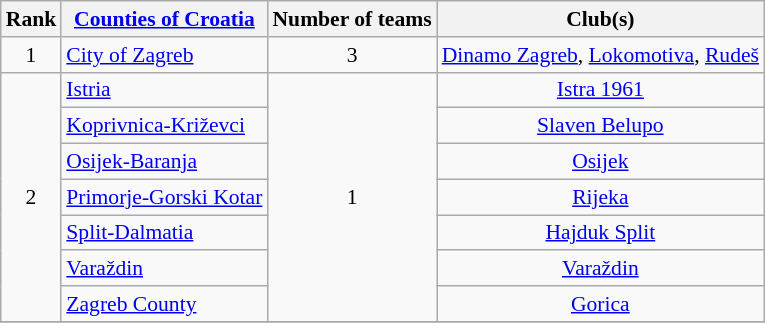<table class="wikitable" style="font-size:90%;">
<tr>
<th>Rank</th>
<th><a href='#'>Counties of Croatia</a></th>
<th>Number of teams</th>
<th>Club(s)</th>
</tr>
<tr>
<td align="center">1</td>
<td>  <a href='#'>City of Zagreb</a></td>
<td align="center">3</td>
<td align="center"><a href='#'>Dinamo Zagreb</a>, <a href='#'>Lokomotiva</a>, <a href='#'>Rudeš</a></td>
</tr>
<tr>
<td align="center" rowspan=7>2</td>
<td>  <a href='#'>Istria</a></td>
<td align="center" rowspan=7>1</td>
<td align="center"><a href='#'>Istra 1961</a></td>
</tr>
<tr>
<td>  <a href='#'>Koprivnica-Križevci</a></td>
<td align="center"><a href='#'>Slaven Belupo</a></td>
</tr>
<tr>
<td>  <a href='#'>Osijek-Baranja</a></td>
<td align="center"><a href='#'>Osijek</a></td>
</tr>
<tr>
<td>  <a href='#'>Primorje-Gorski Kotar</a></td>
<td align="center"><a href='#'>Rijeka</a></td>
</tr>
<tr>
<td>  <a href='#'>Split-Dalmatia</a></td>
<td align="center"><a href='#'>Hajduk Split</a></td>
</tr>
<tr>
<td>  <a href='#'>Varaždin</a></td>
<td align="center"><a href='#'>Varaždin</a></td>
</tr>
<tr>
<td>  <a href='#'>Zagreb County</a></td>
<td align="center"><a href='#'>Gorica</a></td>
</tr>
<tr>
</tr>
</table>
